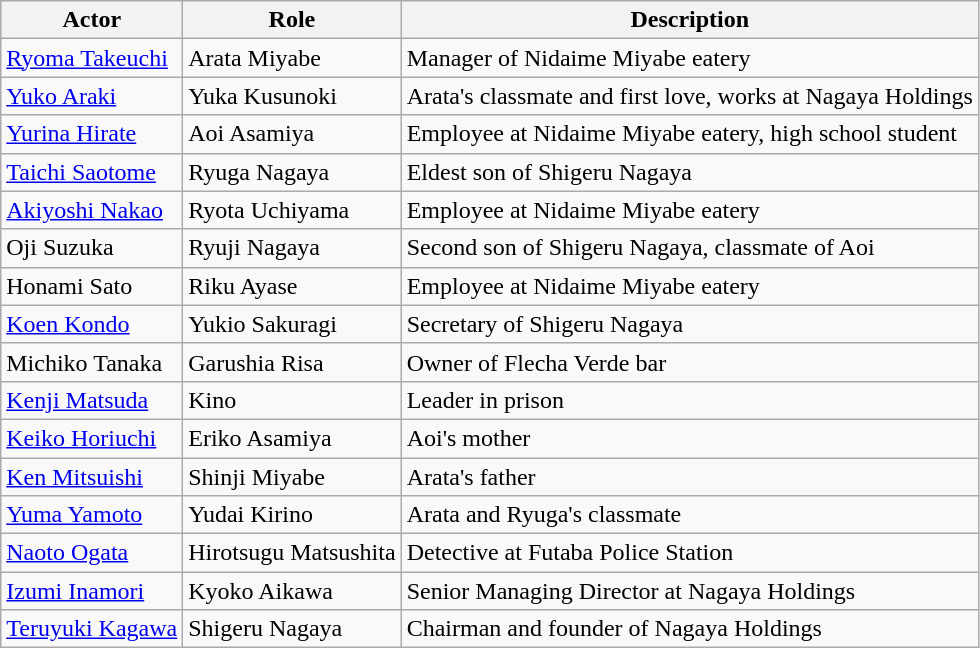<table class="wikitable">
<tr>
<th>Actor</th>
<th>Role</th>
<th>Description</th>
</tr>
<tr>
<td><a href='#'>Ryoma Takeuchi</a></td>
<td>Arata Miyabe</td>
<td>Manager of Nidaime Miyabe eatery</td>
</tr>
<tr>
<td><a href='#'>Yuko Araki</a></td>
<td>Yuka Kusunoki</td>
<td>Arata's classmate and first love, works at Nagaya Holdings</td>
</tr>
<tr>
<td><a href='#'>Yurina Hirate</a></td>
<td>Aoi Asamiya</td>
<td>Employee at Nidaime Miyabe eatery, high school student</td>
</tr>
<tr>
<td><a href='#'>Taichi Saotome</a></td>
<td>Ryuga Nagaya</td>
<td>Eldest son of Shigeru Nagaya</td>
</tr>
<tr>
<td><a href='#'>Akiyoshi Nakao</a></td>
<td>Ryota Uchiyama</td>
<td>Employee at Nidaime Miyabe eatery</td>
</tr>
<tr>
<td>Oji Suzuka</td>
<td>Ryuji Nagaya</td>
<td>Second son of Shigeru Nagaya, classmate of Aoi</td>
</tr>
<tr>
<td>Honami Sato</td>
<td>Riku Ayase</td>
<td>Employee at Nidaime Miyabe eatery</td>
</tr>
<tr>
<td><a href='#'>Koen Kondo</a></td>
<td>Yukio Sakuragi</td>
<td>Secretary of Shigeru Nagaya</td>
</tr>
<tr>
<td>Michiko Tanaka</td>
<td>Garushia Risa</td>
<td>Owner of Flecha Verde bar</td>
</tr>
<tr>
<td><a href='#'>Kenji Matsuda</a></td>
<td>Kino</td>
<td>Leader in prison</td>
</tr>
<tr>
<td><a href='#'>Keiko Horiuchi</a></td>
<td>Eriko Asamiya</td>
<td>Aoi's mother</td>
</tr>
<tr>
<td><a href='#'>Ken Mitsuishi</a></td>
<td>Shinji Miyabe</td>
<td>Arata's father</td>
</tr>
<tr>
<td><a href='#'>Yuma Yamoto</a></td>
<td>Yudai Kirino</td>
<td>Arata and Ryuga's classmate</td>
</tr>
<tr>
<td><a href='#'>Naoto Ogata</a></td>
<td>Hirotsugu Matsushita</td>
<td>Detective at Futaba Police Station</td>
</tr>
<tr>
<td><a href='#'>Izumi Inamori</a></td>
<td>Kyoko Aikawa</td>
<td>Senior Managing Director at Nagaya Holdings</td>
</tr>
<tr>
<td><a href='#'>Teruyuki Kagawa</a></td>
<td>Shigeru Nagaya</td>
<td>Chairman and founder of Nagaya Holdings</td>
</tr>
</table>
